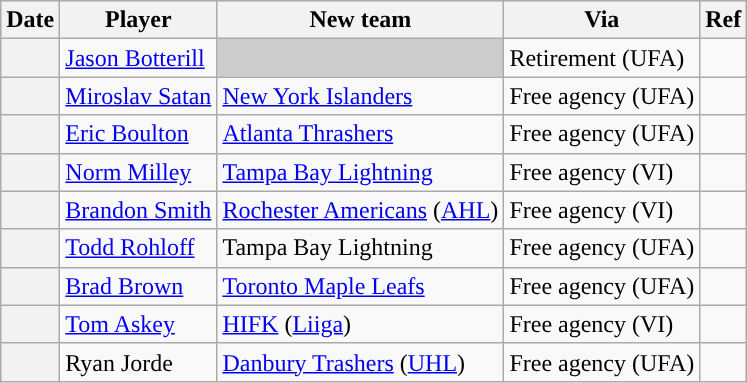<table class="wikitable plainrowheaders">
<tr style="background:#ddd; text-align:center;">
<th>Date</th>
<th>Player</th>
<th>New team</th>
<th>Via</th>
<th>Ref</th>
</tr>
<tr>
<th scope="row"></th>
<td><a href='#'>Jason Botterill</a></td>
<td style="background:#ccc"></td>
<td>Retirement (UFA)</td>
<td></td>
</tr>
<tr>
<th scope="row"></th>
<td><a href='#'>Miroslav Satan</a></td>
<td><a href='#'>New York Islanders</a></td>
<td>Free agency (UFA)</td>
<td></td>
</tr>
<tr>
<th scope="row"></th>
<td><a href='#'>Eric Boulton</a></td>
<td><a href='#'>Atlanta Thrashers</a></td>
<td>Free agency (UFA)</td>
<td></td>
</tr>
<tr>
<th scope="row"></th>
<td><a href='#'>Norm Milley</a></td>
<td><a href='#'>Tampa Bay Lightning</a></td>
<td>Free agency (VI)</td>
<td></td>
</tr>
<tr>
<th scope="row"></th>
<td><a href='#'>Brandon Smith</a></td>
<td><a href='#'>Rochester Americans</a> (<a href='#'>AHL</a>)</td>
<td>Free agency (VI)</td>
<td></td>
</tr>
<tr>
<th scope="row"></th>
<td><a href='#'>Todd Rohloff</a></td>
<td>Tampa Bay Lightning</td>
<td>Free agency (UFA)</td>
<td></td>
</tr>
<tr>
<th scope="row"></th>
<td><a href='#'>Brad Brown</a></td>
<td><a href='#'>Toronto Maple Leafs</a></td>
<td>Free agency (UFA)</td>
<td></td>
</tr>
<tr>
<th scope="row"></th>
<td><a href='#'>Tom Askey</a></td>
<td><a href='#'>HIFK</a> (<a href='#'>Liiga</a>)</td>
<td>Free agency (VI)</td>
<td></td>
</tr>
<tr>
<th scope="row"></th>
<td>Ryan Jorde</td>
<td><a href='#'>Danbury Trashers</a> (<a href='#'>UHL</a>)</td>
<td>Free agency (UFA)</td>
<td></td>
</tr>
</table>
